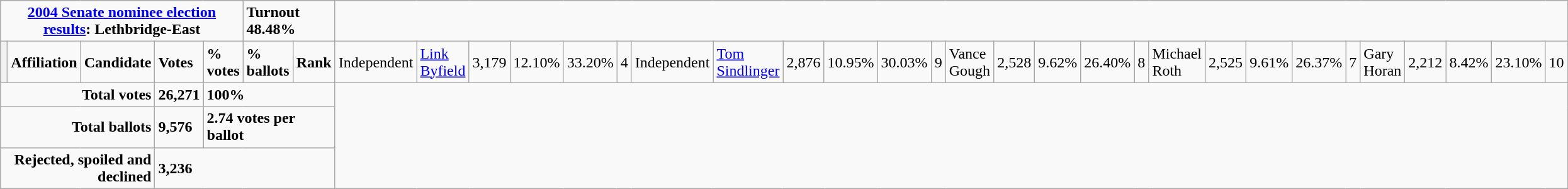<table class="wikitable">
<tr>
<td colspan="5" align=center><strong><a href='#'>2004 Senate nominee election results</a>: Lethbridge-East</strong></td>
<td colspan="2"><strong>Turnout 48.48%</strong></td>
</tr>
<tr>
<th style="width: 10px;"></th>
<td><strong>Affiliation</strong></td>
<td><strong>Candidate</strong></td>
<td><strong>Votes</strong></td>
<td><strong>% votes</strong></td>
<td><strong>% ballots</strong></td>
<td><strong>Rank</strong><br>
</td>
<td>Independent</td>
<td><a href='#'>Link Byfield</a></td>
<td>3,179</td>
<td>12.10%</td>
<td>33.20%</td>
<td>4<br>
</td>
<td>Independent</td>
<td><a href='#'>Tom Sindlinger</a></td>
<td>2,876</td>
<td>10.95%</td>
<td>30.03%</td>
<td>9<br></td>
<td>Vance Gough</td>
<td>2,528</td>
<td>9.62%</td>
<td>26.40%</td>
<td>8<br></td>
<td>Michael Roth</td>
<td>2,525</td>
<td>9.61%</td>
<td>26.37%</td>
<td>7<br>
</td>
<td>Gary Horan</td>
<td>2,212</td>
<td>8.42%</td>
<td>23.10%</td>
<td>10<br>
</td>
</tr>
<tr>
<td colspan="3" align="right"><strong>Total votes</strong></td>
<td><strong>26,271</strong></td>
<td colspan="3"><strong>100%</strong></td>
</tr>
<tr>
<td colspan="3" align="right"><strong>Total ballots</strong></td>
<td><strong>9,576</strong></td>
<td colspan="3"><strong>2.74 votes per ballot</strong></td>
</tr>
<tr>
<td colspan="3" align="right"><strong>Rejected, spoiled and declined</strong></td>
<td colspan="4"><strong>3,236</strong></td>
</tr>
</table>
